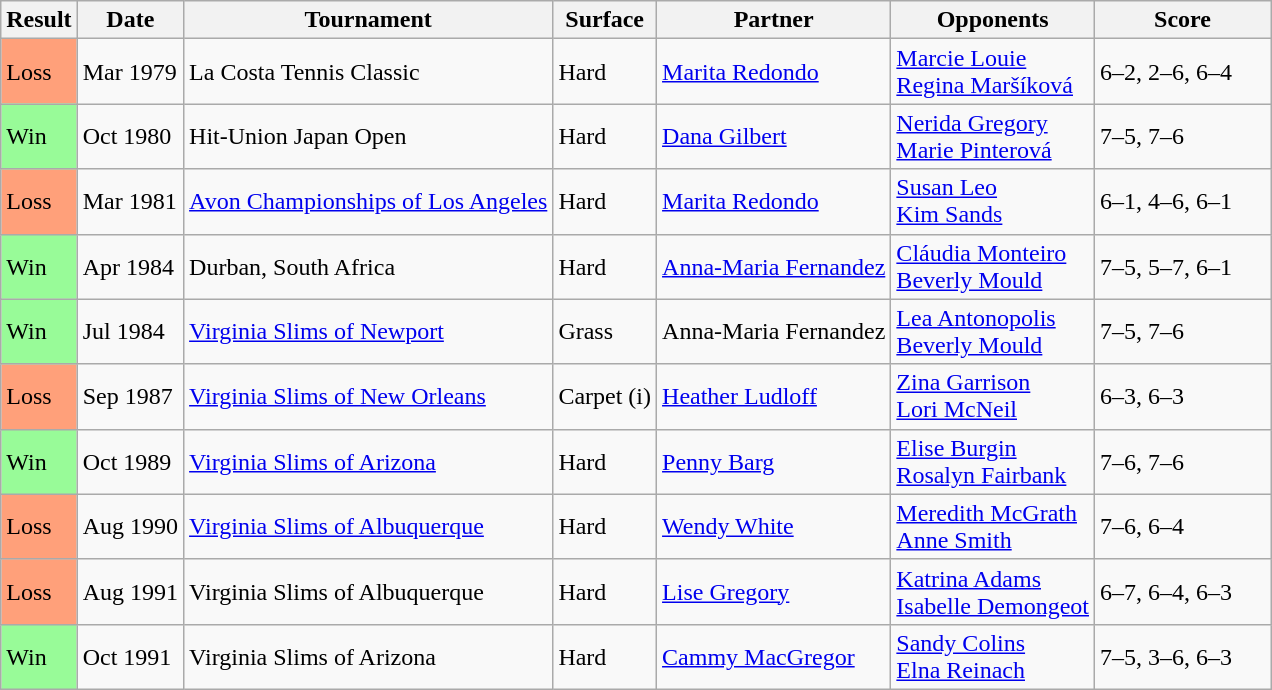<table class="wikitable sortable mw-collapsible">
<tr>
<th>Result</th>
<th>Date</th>
<th>Tournament</th>
<th>Surface</th>
<th>Partner</th>
<th>Opponents</th>
<th style="width:110px" class="unsortable">Score</th>
</tr>
<tr>
<td style="background:#ffa07a;">Loss</td>
<td>Mar 1979</td>
<td>La Costa Tennis Classic</td>
<td>Hard</td>
<td> <a href='#'>Marita Redondo</a></td>
<td> <a href='#'>Marcie Louie</a>  <br>  <a href='#'>Regina Maršíková</a></td>
<td>6–2, 2–6, 6–4</td>
</tr>
<tr>
<td style="background:#98fb98;">Win</td>
<td>Oct 1980</td>
<td>Hit-Union Japan Open</td>
<td>Hard</td>
<td> <a href='#'>Dana Gilbert</a></td>
<td> <a href='#'>Nerida Gregory</a> <br>  <a href='#'>Marie Pinterová</a></td>
<td>7–5, 7–6</td>
</tr>
<tr>
<td style="background:#ffa07a;">Loss</td>
<td>Mar 1981</td>
<td><a href='#'>Avon Championships of Los Angeles</a></td>
<td>Hard</td>
<td> <a href='#'>Marita Redondo</a></td>
<td> <a href='#'>Susan Leo</a> <br>  <a href='#'>Kim Sands</a></td>
<td>6–1, 4–6, 6–1</td>
</tr>
<tr>
<td style="background:#98fb98;">Win</td>
<td>Apr 1984</td>
<td>Durban, South Africa</td>
<td>Hard</td>
<td> <a href='#'>Anna-Maria Fernandez</a></td>
<td> <a href='#'>Cláudia Monteiro</a> <br>  <a href='#'>Beverly Mould</a></td>
<td>7–5, 5–7, 6–1</td>
</tr>
<tr>
<td style="background:#98fb98;">Win</td>
<td>Jul 1984</td>
<td><a href='#'>Virginia Slims of Newport</a></td>
<td>Grass</td>
<td> Anna-Maria Fernandez</td>
<td> <a href='#'>Lea Antonopolis</a> <br>  <a href='#'>Beverly Mould</a></td>
<td>7–5, 7–6</td>
</tr>
<tr>
<td style="background:#ffa07a;">Loss</td>
<td>Sep 1987</td>
<td><a href='#'>Virginia Slims of New Orleans</a></td>
<td>Carpet (i)</td>
<td> <a href='#'>Heather Ludloff</a></td>
<td> <a href='#'>Zina Garrison</a> <br>  <a href='#'>Lori McNeil</a></td>
<td>6–3, 6–3</td>
</tr>
<tr>
<td style="background:#98fb98;">Win</td>
<td>Oct 1989</td>
<td><a href='#'>Virginia Slims of Arizona</a></td>
<td>Hard</td>
<td> <a href='#'>Penny Barg</a></td>
<td> <a href='#'>Elise Burgin</a> <br>  <a href='#'>Rosalyn Fairbank</a></td>
<td>7–6, 7–6</td>
</tr>
<tr>
<td style="background:#ffa07a;">Loss</td>
<td>Aug 1990</td>
<td><a href='#'>Virginia Slims of Albuquerque</a></td>
<td>Hard</td>
<td> <a href='#'>Wendy White</a></td>
<td> <a href='#'>Meredith McGrath</a> <br>  <a href='#'>Anne Smith</a></td>
<td>7–6, 6–4</td>
</tr>
<tr>
<td style="background:#ffa07a;">Loss</td>
<td>Aug 1991</td>
<td>Virginia Slims of Albuquerque</td>
<td>Hard</td>
<td> <a href='#'>Lise Gregory</a></td>
<td> <a href='#'>Katrina Adams</a> <br>  <a href='#'>Isabelle Demongeot</a></td>
<td>6–7, 6–4, 6–3</td>
</tr>
<tr>
<td style="background:#98fb98;">Win</td>
<td>Oct 1991</td>
<td>Virginia Slims of Arizona</td>
<td>Hard</td>
<td> <a href='#'>Cammy MacGregor</a></td>
<td> <a href='#'>Sandy Colins</a> <br>  <a href='#'>Elna Reinach</a></td>
<td>7–5, 3–6, 6–3</td>
</tr>
</table>
